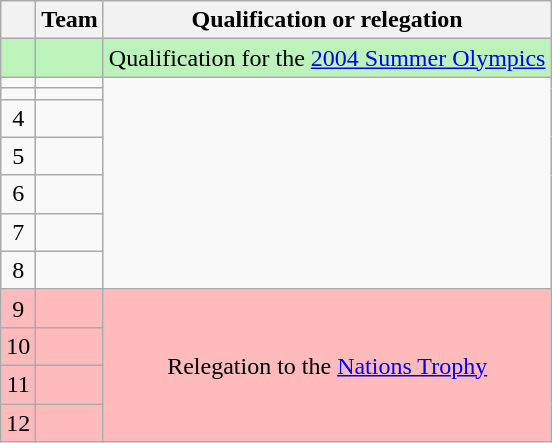<table class="wikitable" style="text-align: center;">
<tr>
<th></th>
<th>Team</th>
<th>Qualification or relegation</th>
</tr>
<tr bgcolor=bbf3bb>
<td></td>
<td align=left></td>
<td>Qualification for the <a href='#'>2004 Summer Olympics</a></td>
</tr>
<tr>
<td></td>
<td align=left></td>
<td rowspan=7></td>
</tr>
<tr>
<td></td>
<td align=left></td>
</tr>
<tr>
<td>4</td>
<td align=left></td>
</tr>
<tr>
<td>5</td>
<td align=left></td>
</tr>
<tr>
<td>6</td>
<td align=left></td>
</tr>
<tr>
<td>7</td>
<td align=left></td>
</tr>
<tr>
<td>8</td>
<td align=left></td>
</tr>
<tr bgcolor=ffbbbb>
<td>9</td>
<td align=left></td>
<td rowspan=4>Relegation to the <a href='#'>Nations Trophy</a></td>
</tr>
<tr bgcolor=ffbbbb>
<td>10</td>
<td align=left></td>
</tr>
<tr bgcolor=ffbbbb>
<td>11</td>
<td align=left></td>
</tr>
<tr bgcolor=ffbbbb>
<td>12</td>
<td align=left></td>
</tr>
</table>
